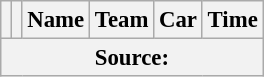<table class="wikitable sortable" style="font-size: 95%;">
<tr>
<th></th>
<th></th>
<th>Name</th>
<th>Team</th>
<th>Car</th>
<th>Time</th>
</tr>
<tr>
<th colspan=6>Source:</th>
</tr>
</table>
